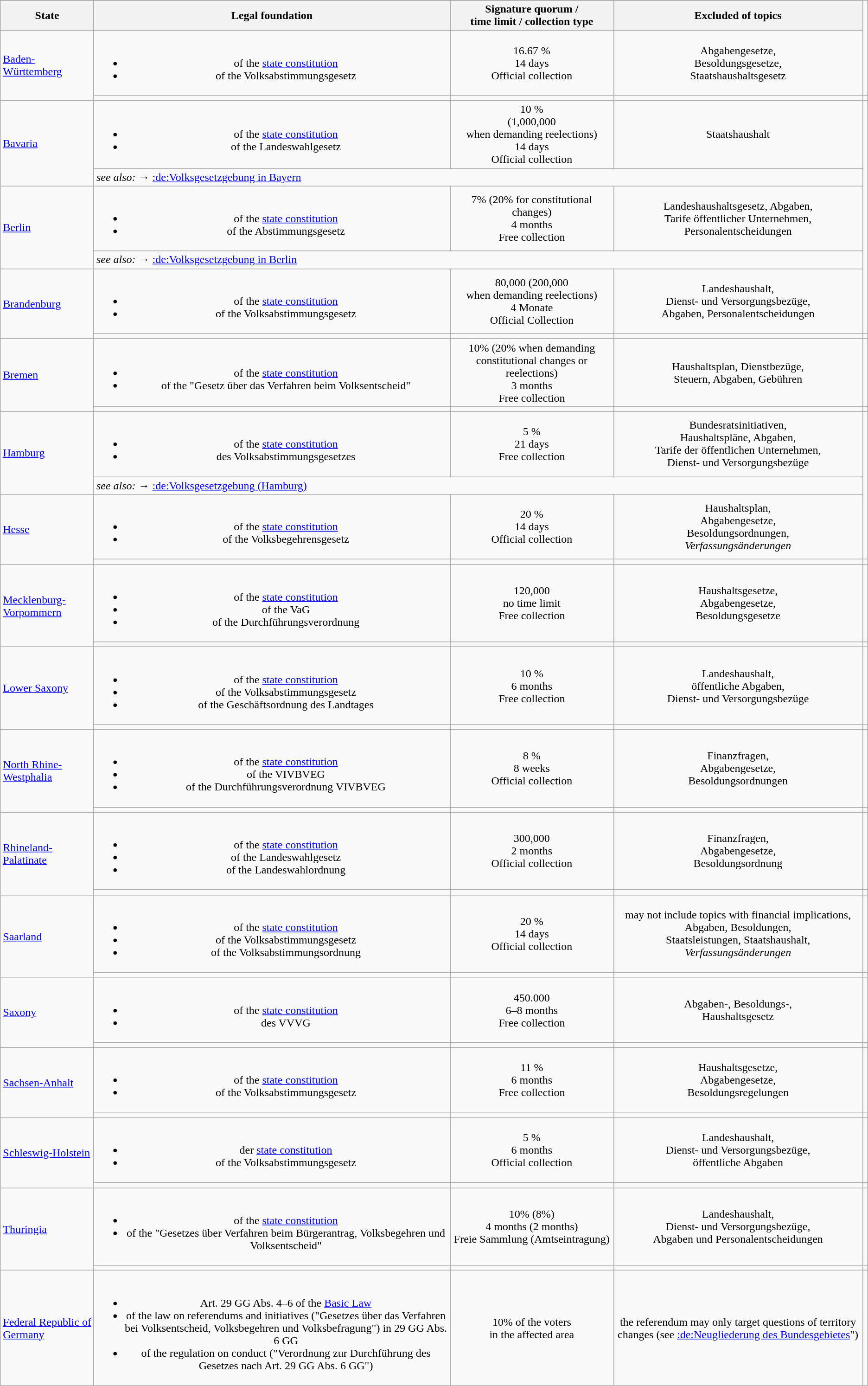<table class="wikitable centered">
<tr>
</tr>
<tr>
<th>State</th>
<th>Legal foundation</th>
<th>Signature quorum /<br>time limit / collection type</th>
<th>Excluded of topics</th>
</tr>
<tr>
<td rowspan="2"><a href='#'>Baden-Württemberg</a></td>
<td style="text-align:center"><br><ul><li> of the <a href='#'>state constitution</a></li><li> of the Volksabstimmungsgesetz</li></ul></td>
<td style="text-align:center">16.67 %<br>14 days<br>Official collection</td>
<td style="text-align:center">Abgabengesetze,<br>Besoldungsgesetze,<br>Staatshaushaltsgesetz</td>
</tr>
<tr>
<td></td>
<td></td>
<td></td>
<td></td>
</tr>
<tr>
<td rowspan="2"><a href='#'>Bavaria</a></td>
<td style="text-align:center"><br><ul><li> of the <a href='#'>state constitution</a></li><li> of the Landeswahlgesetz</li></ul></td>
<td style="text-align:center">10 %<br>(1,000,000<br> when demanding reelections)<br>14 days<br>Official collection</td>
<td style="text-align:center">Staatshaushalt</td>
</tr>
<tr>
<td colspan="3"><em>see also:</em> → <a href='#'>:de:Volksgesetzgebung in Bayern</a></td>
</tr>
<tr>
<td rowspan="2"><a href='#'>Berlin</a></td>
<td style="text-align:center"><br><ul><li> of the <a href='#'>state constitution</a></li><li> of the Abstimmungsgesetz</li></ul></td>
<td style="text-align:center">7% (20% for constitutional changes)<br>4 months<br>Free collection</td>
<td style="text-align:center">Landeshaushaltsgesetz, Abgaben,<br>Tarife öffentlicher Unternehmen,<br>Personalentscheidungen</td>
</tr>
<tr>
<td colspan="3"><em>see also:</em> → <a href='#'>:de:Volksgesetzgebung in Berlin</a></td>
</tr>
<tr>
<td rowspan="2"><a href='#'>Brandenburg</a></td>
<td style="text-align:center"><br><ul><li> of the <a href='#'>state constitution</a></li><li> of the Volksabstimmungsgesetz</li></ul></td>
<td style="text-align:center">80,000 (200,000<br> when demanding reelections)<br>4 Monate<br>Official Collection</td>
<td style="text-align:center">Landeshaushalt,<br>Dienst- und Versorgungsbezüge,<br>Abgaben, Personalentscheidungen</td>
</tr>
<tr>
<td></td>
<td></td>
<td></td>
<td></td>
</tr>
<tr>
<td rowspan="2"><a href='#'>Bremen</a></td>
<td style="text-align:center"><br><ul><li> of the <a href='#'>state constitution</a></li><li> of the "Gesetz über das Verfahren beim Volksentscheid"</li></ul></td>
<td style="text-align:center">10% (20% when demanding constitutional changes or reelections)<br>3 months<br>Free collection</td>
<td style="text-align:center">Haushaltsplan, Dienstbezüge,<br>Steuern, Abgaben, Gebühren</td>
</tr>
<tr>
<td></td>
<td></td>
<td></td>
<td></td>
</tr>
<tr>
<td rowspan="2"><a href='#'>Hamburg</a></td>
<td style="text-align:center"><br><ul><li> of the <a href='#'>state constitution</a></li><li> des Volksabstimmungsgesetzes</li></ul></td>
<td style="text-align:center">5 %<br>21 days<br>Free collection</td>
<td style="text-align:center">Bundesratsinitiativen,<br>Haushaltspläne, Abgaben,<br>Tarife der öffentlichen Unternehmen,<br>Dienst- und Versorgungsbezüge</td>
</tr>
<tr>
<td colspan="3"><em>see also:</em> →  <a href='#'>:de:Volksgesetzgebung (Hamburg)</a></td>
</tr>
<tr>
<td rowspan="2"><a href='#'>Hesse</a></td>
<td style="text-align:center"><br><ul><li> of the <a href='#'>state constitution</a></li><li> of the Volksbegehrensgesetz</li></ul></td>
<td style="text-align:center">20 %<br>14 days<br>Official collection</td>
<td style="text-align:center">Haushaltsplan,<br>Abgabengesetze,<br>Besoldungsordnungen,<br><em>Verfassungsänderungen</em></td>
</tr>
<tr>
<td></td>
<td></td>
<td></td>
<td></td>
</tr>
<tr>
<td rowspan="2"><a href='#'>Mecklenburg-Vorpommern</a></td>
<td style="text-align:center"><br><ul><li> of the <a href='#'>state constitution</a></li><li> of the VaG</li><li> of the Durchführungsverordnung</li></ul></td>
<td style="text-align:center">120,000<br>no time limit<br>Free collection</td>
<td style="text-align:center">Haushaltsgesetze,<br>Abgabengesetze,<br>Besoldungsgesetze</td>
</tr>
<tr>
<td></td>
<td></td>
<td></td>
<td></td>
</tr>
<tr>
<td rowspan="2"><a href='#'>Lower Saxony</a></td>
<td style="text-align:center"><br><ul><li> of the <a href='#'>state constitution</a></li><li> of the Volksabstimmungsgesetz</li><li> of the Geschäftsordnung des Landtages</li></ul></td>
<td style="text-align:center">10 %<br>6 months<br>Free collection</td>
<td style="text-align:center">Landeshaushalt,<br>öffentliche Abgaben,<br>Dienst- und Versorgungsbezüge</td>
</tr>
<tr>
<td></td>
<td></td>
<td></td>
<td></td>
</tr>
<tr>
<td rowspan="2"><a href='#'>North Rhine-Westphalia</a></td>
<td style="text-align:center"><br><ul><li> of the <a href='#'>state constitution</a></li><li> of the VIVBVEG</li><li> of the Durchführungsverordnung VIVBVEG</li></ul></td>
<td style="text-align:center">8 %<br>8 weeks<br>Official collection</td>
<td style="text-align:center">Finanzfragen,<br>Abgabengesetze,<br>Besoldungsordnungen</td>
</tr>
<tr>
<td></td>
<td></td>
<td></td>
<td></td>
</tr>
<tr>
<td rowspan="2"><a href='#'>Rhineland-Palatinate</a></td>
<td style="text-align:center"><br><ul><li> of the <a href='#'>state constitution</a></li><li> of the Landeswahlgesetz</li><li> of the Landeswahlordnung</li></ul></td>
<td style="text-align:center">300,000<br>2 months<br>Official collection</td>
<td style="text-align:center">Finanzfragen,<br>Abgabengesetze,<br>Besoldungsordnung</td>
</tr>
<tr>
<td></td>
<td></td>
<td></td>
<td></td>
</tr>
<tr>
<td rowspan="2"><a href='#'>Saarland</a></td>
<td style="text-align:center"><br><ul><li> of the <a href='#'>state constitution</a></li><li> of the Volksabstimmungsgesetz</li><li> of the Volksabstimmungsordnung</li></ul></td>
<td style="text-align:center">20 %<br>14 days<br>Official collection</td>
<td style="text-align:center">may not include topics with financial implications,<br>Abgaben, Besoldungen,<br>Staatsleistungen, Staatshaushalt,<br><em>Verfassungsänderungen</em></td>
</tr>
<tr>
<td></td>
<td></td>
<td></td>
<td></td>
</tr>
<tr>
<td rowspan="2"><a href='#'>Saxony</a></td>
<td style="text-align:center"><br><ul><li> of the <a href='#'>state constitution</a></li><li> des VVVG</li></ul></td>
<td style="text-align:center">450.000<br>6–8 months<br>Free collection</td>
<td style="text-align:center">Abgaben-, Besoldungs-,<br>Haushaltsgesetz</td>
</tr>
<tr>
<td></td>
<td></td>
<td></td>
<td></td>
</tr>
<tr>
<td rowspan="2"><a href='#'>Sachsen-Anhalt</a></td>
<td style="text-align:center"><br><ul><li> of the <a href='#'>state constitution</a></li><li> of the Volksabstimmungsgesetz</li></ul></td>
<td style="text-align:center">11 %<br>6 months<br>Free collection</td>
<td style="text-align:center">Haushaltsgesetze,<br>Abgabengesetze,<br>Besoldungsregelungen</td>
</tr>
<tr>
<td></td>
<td></td>
<td></td>
<td></td>
</tr>
<tr>
<td rowspan="2"><a href='#'>Schleswig-Holstein</a></td>
<td style="text-align:center"><br><ul><li> der <a href='#'>state constitution</a></li><li> of the Volksabstimmungsgesetz</li></ul></td>
<td style="text-align:center">5 %<br>6 months<br>Official collection</td>
<td style="text-align:center">Landeshaushalt,<br>Dienst- und Versorgungsbezüge,<br>öffentliche Abgaben</td>
</tr>
<tr>
<td></td>
<td></td>
<td></td>
<td></td>
</tr>
<tr>
<td rowspan="2"><a href='#'>Thuringia</a></td>
<td style="text-align:center"><br><ul><li> of the <a href='#'>state constitution</a></li><li> of the "Gesetzes über Verfahren beim Bürgerantrag, Volksbegehren und Volksentscheid"</li></ul></td>
<td style="text-align:center">10% (8%)<br>4 months (2 months)<br>Freie Sammlung (Amtseintragung)</td>
<td style="text-align:center">Landeshaushalt,<br>Dienst- und Versorgungsbezüge,<br>Abgaben und Personalentscheidungen</td>
</tr>
<tr>
<td></td>
<td></td>
<td></td>
<td></td>
</tr>
<tr>
<td><a href='#'>Federal Republic of Germany</a></td>
<td style="text-align:center"><br><ul><li>Art. 29 GG Abs. 4–6 of the <a href='#'>Basic Law</a></li><li> of the law on referendums and initiatives ("Gesetzes über das Verfahren bei Volksentscheid, Volksbegehren und Volksbefragung") in 29 GG Abs. 6 GG</li><li> of the regulation on conduct ("Verordnung zur Durchführung des Gesetzes nach Art. 29 GG Abs. 6 GG")</li></ul></td>
<td style="text-align:center">10% of the voters <br> in the affected area</td>
<td style="text-align:center">the referendum may only target questions of territory changes (see <a href='#'>:de:Neugliederung des Bundesgebietes</a>")</td>
</tr>
</table>
